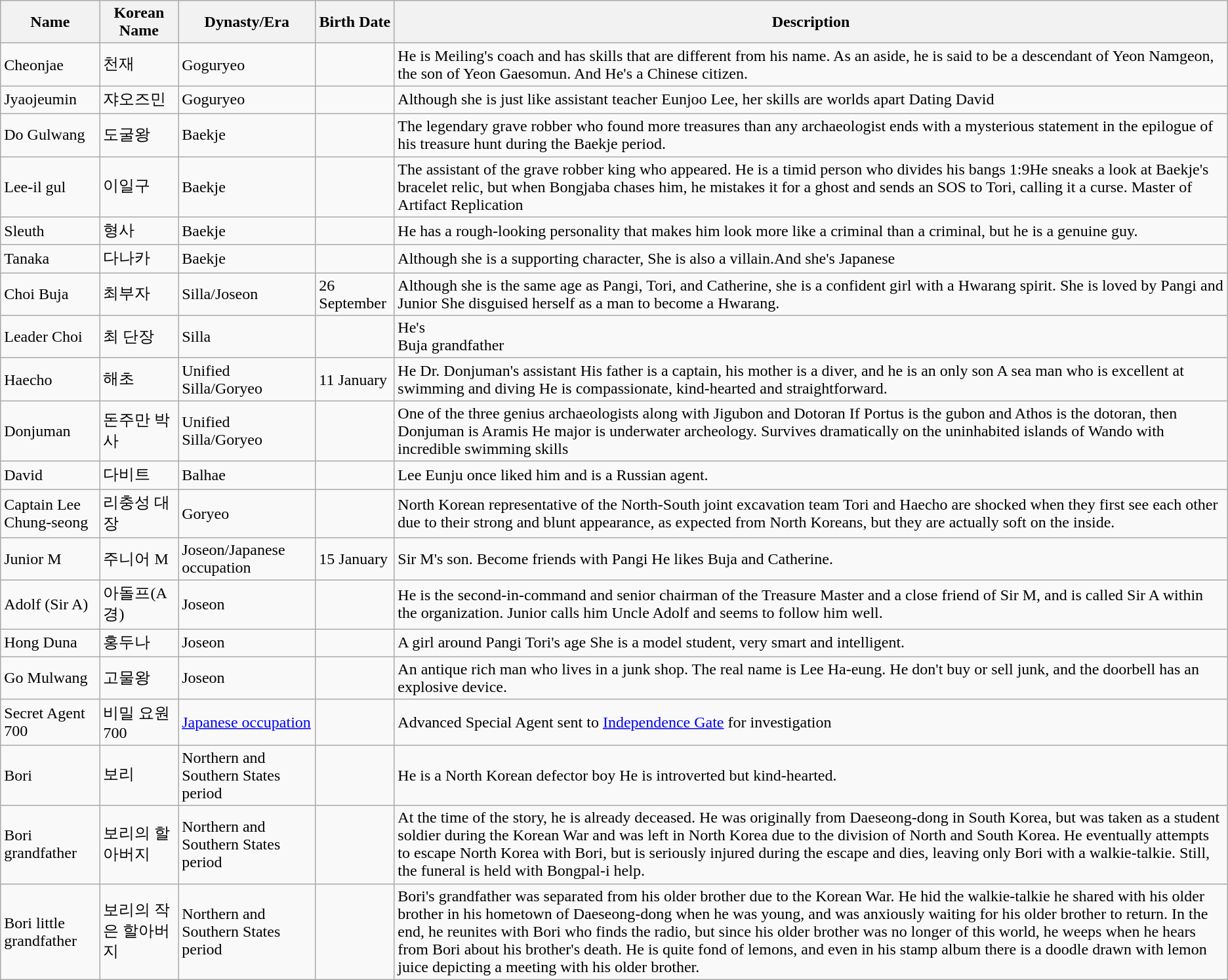<table class="wikitable">
<tr>
<th>Name</th>
<th>Korean Name</th>
<th>Dynasty/Era</th>
<th>Birth Date</th>
<th>Description</th>
</tr>
<tr>
<td>Cheonjae</td>
<td>천재</td>
<td>Goguryeo</td>
<td></td>
<td>He is Meiling's coach and has skills that are different from his name.  As an aside, he is said to be a descendant of Yeon Namgeon, the son of Yeon Gaesomun.  And He's a Chinese citizen.</td>
</tr>
<tr>
<td>Jyaojeumin</td>
<td>쟈오즈민</td>
<td>Goguryeo</td>
<td></td>
<td>Although she is just like assistant teacher Eunjoo Lee, her skills are worlds apart Dating David</td>
</tr>
<tr>
<td>Do Gulwang</td>
<td>도굴왕</td>
<td>Baekje</td>
<td></td>
<td>The legendary grave robber who found more treasures than any archaeologist ends with a mysterious statement in the epilogue of his treasure hunt during the Baekje period.</td>
</tr>
<tr>
<td>Lee-il gul</td>
<td>이일구</td>
<td>Baekje</td>
<td></td>
<td>The assistant of the grave robber king who appeared.  He is a timid person who divides his bangs 1:9He sneaks a look at Baekje's bracelet relic, but when Bongjaba chases him, he mistakes it for a ghost and sends an SOS to Tori, calling it a curse.  Master of Artifact Replication</td>
</tr>
<tr>
<td>Sleuth</td>
<td>형사</td>
<td>Baekje</td>
<td></td>
<td>He has a rough-looking personality that makes him look more like a criminal than a criminal, but he is a genuine guy.</td>
</tr>
<tr>
<td>Tanaka</td>
<td>다나카</td>
<td>Baekje</td>
<td></td>
<td>Although she is a supporting character, She is also a villain.And she's Japanese</td>
</tr>
<tr>
<td>Choi Buja</td>
<td>최부자</td>
<td>Silla/Joseon</td>
<td>26 September</td>
<td>Although she is the same age as Pangi, Tori, and Catherine, she is a confident girl with a Hwarang spirit. She is loved by Pangi and Junior She disguised herself as a man to become a Hwarang.</td>
</tr>
<tr>
<td>Leader Choi</td>
<td>최 단장</td>
<td>Silla</td>
<td></td>
<td>He's<br>Buja grandfather</td>
</tr>
<tr>
<td>Haecho</td>
<td>해초</td>
<td>Unified Silla/Goryeo</td>
<td>11 January</td>
<td>He Dr. Donjuman's assistant His father is a captain, his mother is a diver, and he is an only son A sea man who is excellent at swimming and diving He is compassionate, kind-hearted and straightforward.</td>
</tr>
<tr>
<td>Donjuman</td>
<td>돈주만 박사</td>
<td>Unified Silla/Goryeo</td>
<td></td>
<td>One of the three genius archaeologists along with Jigubon and Dotoran If Portus is the gubon and Athos is the dotoran, then Donjuman is Aramis He major is underwater archeology.  Survives dramatically on the uninhabited islands of Wando with incredible swimming skills</td>
</tr>
<tr>
<td>David</td>
<td>다비트</td>
<td>Balhae</td>
<td></td>
<td>Lee Eunju once liked him and is a Russian agent.</td>
</tr>
<tr>
<td>Captain Lee Chung-seong</td>
<td>리충성 대장</td>
<td>Goryeo</td>
<td></td>
<td>North Korean representative of the North-South joint excavation team Tori and Haecho are shocked when they first see each other due to their strong and blunt appearance, as expected from North Koreans, but they are actually soft on the inside.</td>
</tr>
<tr>
<td>Junior M</td>
<td>주니어 M</td>
<td>Joseon/Japanese occupation</td>
<td>15 January</td>
<td>Sir M's son.  Become friends with Pangi He likes Buja and Catherine.</td>
</tr>
<tr>
<td>Adolf (Sir A)</td>
<td>아돌프(A경)</td>
<td>Joseon</td>
<td></td>
<td>He is the second-in-command and senior chairman of the Treasure Master and a close friend of Sir M, and is called Sir A within the organization.  Junior calls him Uncle Adolf and seems to follow him well.</td>
</tr>
<tr>
<td>Hong Duna</td>
<td>홍두나</td>
<td>Joseon</td>
<td></td>
<td>A girl around Pangi Tori's age She is a model student, very smart and intelligent.</td>
</tr>
<tr>
<td>Go Mulwang</td>
<td>고물왕</td>
<td>Joseon</td>
<td></td>
<td>An antique rich man who lives in a junk shop.  The real name is Lee Ha-eung. He don't buy or sell junk, and the doorbell has an explosive device.</td>
</tr>
<tr>
<td>Secret Agent 700</td>
<td>비밀 요원 700</td>
<td><a href='#'>Japanese occupation</a></td>
<td></td>
<td>Advanced Special Agent sent to <a href='#'>Independence Gate</a> for investigation</td>
</tr>
<tr>
<td>Bori</td>
<td>보리</td>
<td>Northern and Southern States period</td>
<td></td>
<td>He is a North Korean defector boy He is introverted but kind-hearted.</td>
</tr>
<tr>
<td>Bori grandfather</td>
<td>보리의 할아버지</td>
<td>Northern and Southern States period</td>
<td></td>
<td>At the time of the story, he is already deceased.  He was originally from Daeseong-dong in South Korea, but was taken as a student soldier during the Korean War and was left in North Korea due to the division of North and South Korea.  He eventually attempts to escape North Korea with Bori, but is seriously injured during the escape and dies, leaving only Bori with a walkie-talkie.  Still, the funeral is held with Bongpal-i help.</td>
</tr>
<tr>
<td>Bori little grandfather</td>
<td>보리의 작은 할아버지</td>
<td>Northern and Southern States period</td>
<td></td>
<td>Bori's grandfather was separated from his older brother due to the Korean War.  He hid the walkie-talkie he shared with his older brother in his hometown of Daeseong-dong when he was young, and was anxiously waiting for his older brother to return.  In the end, he reunites with Bori who finds the radio, but since his older brother was no longer of this world, he weeps when he hears from Bori about his brother's death.  He is quite fond of lemons, and even in his stamp album there is a doodle drawn with lemon juice depicting a meeting with his older brother.</td>
</tr>
</table>
